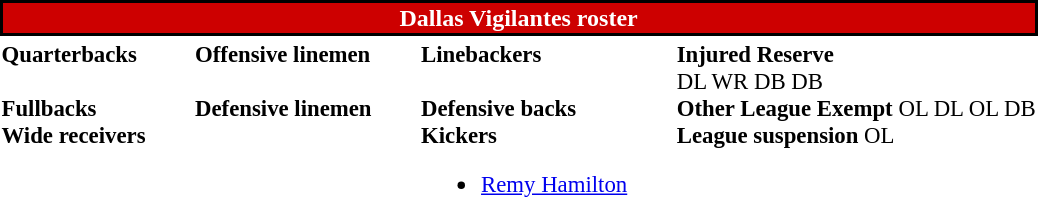<table class="toccolours" style="text-align: left;">
<tr>
<th colspan="7" style="text-align:center; color:white; background-color:#CD0000; border: 2px solid black;">Dallas Vigilantes roster</th>
</tr>
<tr>
<td style="font-size: 95%;vertical-align:top;"><strong>Quarterbacks</strong><br>
<br><strong>Fullbacks</strong>
<br><strong>Wide receivers</strong>



</td>
<td style="width: 25px;"></td>
<td style="font-size: 95%;vertical-align:top;"><strong>Offensive linemen</strong><br>


<br><strong>Defensive linemen</strong>


</td>
<td style="width: 25px;"></td>
<td style="font-size: 95%;vertical-align:top;"><strong>Linebackers</strong><br>

<br><strong>Defensive backs</strong>



<br><strong>Kickers</strong><ul><li> <a href='#'>Remy Hamilton</a></li></ul></td>
<td style="width: 25px;"></td>
<td style="font-size: 95%;vertical-align:top;"><strong>Injured Reserve</strong><br> DL
 WR
 DB
 DB<br><strong>Other League Exempt</strong>
 OL
 DL
 OL
 DB<br><strong>League suspension</strong>
 OL
</td>
</tr>
<tr>
</tr>
</table>
